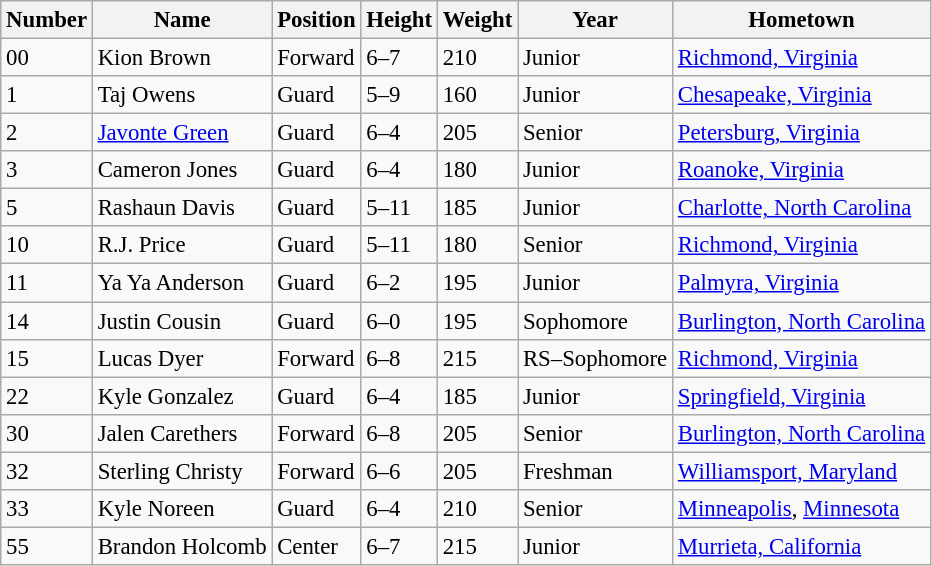<table class="wikitable sortable" style="font-size: 95%;">
<tr>
<th>Number</th>
<th>Name</th>
<th>Position</th>
<th>Height</th>
<th>Weight</th>
<th>Year</th>
<th>Hometown</th>
</tr>
<tr>
<td>00</td>
<td>Kion Brown</td>
<td>Forward</td>
<td>6–7</td>
<td>210</td>
<td>Junior</td>
<td><a href='#'>Richmond, Virginia</a></td>
</tr>
<tr>
<td>1</td>
<td>Taj Owens</td>
<td>Guard</td>
<td>5–9</td>
<td>160</td>
<td>Junior</td>
<td><a href='#'>Chesapeake, Virginia</a></td>
</tr>
<tr>
<td>2</td>
<td><a href='#'>Javonte Green</a></td>
<td>Guard</td>
<td>6–4</td>
<td>205</td>
<td>Senior</td>
<td><a href='#'>Petersburg, Virginia</a></td>
</tr>
<tr>
<td>3</td>
<td>Cameron Jones</td>
<td>Guard</td>
<td>6–4</td>
<td>180</td>
<td>Junior</td>
<td><a href='#'>Roanoke, Virginia</a></td>
</tr>
<tr>
<td>5</td>
<td>Rashaun Davis</td>
<td>Guard</td>
<td>5–11</td>
<td>185</td>
<td>Junior</td>
<td><a href='#'>Charlotte, North Carolina</a></td>
</tr>
<tr>
<td>10</td>
<td>R.J. Price</td>
<td>Guard</td>
<td>5–11</td>
<td>180</td>
<td>Senior</td>
<td><a href='#'>Richmond, Virginia</a></td>
</tr>
<tr>
<td>11</td>
<td>Ya Ya Anderson</td>
<td>Guard</td>
<td>6–2</td>
<td>195</td>
<td>Junior</td>
<td><a href='#'>Palmyra, Virginia</a></td>
</tr>
<tr>
<td>14</td>
<td>Justin Cousin</td>
<td>Guard</td>
<td>6–0</td>
<td>195</td>
<td>Sophomore</td>
<td><a href='#'>Burlington, North Carolina</a></td>
</tr>
<tr>
<td>15</td>
<td>Lucas Dyer</td>
<td>Forward</td>
<td>6–8</td>
<td>215</td>
<td>RS–Sophomore</td>
<td><a href='#'>Richmond, Virginia</a></td>
</tr>
<tr>
<td>22</td>
<td>Kyle Gonzalez</td>
<td>Guard</td>
<td>6–4</td>
<td>185</td>
<td>Junior</td>
<td><a href='#'>Springfield, Virginia</a></td>
</tr>
<tr>
<td>30</td>
<td>Jalen Carethers</td>
<td>Forward</td>
<td>6–8</td>
<td>205</td>
<td>Senior</td>
<td><a href='#'>Burlington, North Carolina</a></td>
</tr>
<tr>
<td>32</td>
<td>Sterling Christy</td>
<td>Forward</td>
<td>6–6</td>
<td>205</td>
<td>Freshman</td>
<td><a href='#'>Williamsport, Maryland</a></td>
</tr>
<tr>
<td>33</td>
<td>Kyle Noreen</td>
<td>Guard</td>
<td>6–4</td>
<td>210</td>
<td>Senior</td>
<td><a href='#'>Minneapolis</a>, <a href='#'>Minnesota</a></td>
</tr>
<tr>
<td>55</td>
<td>Brandon Holcomb</td>
<td>Center</td>
<td>6–7</td>
<td>215</td>
<td>Junior</td>
<td><a href='#'>Murrieta, California</a></td>
</tr>
</table>
